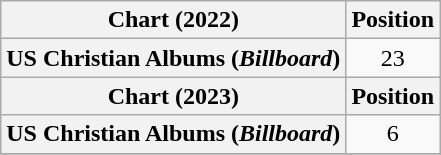<table class="wikitable plainrowheaders" style="text-align:center">
<tr>
<th scope="col">Chart (2022)</th>
<th scope="col">Position</th>
</tr>
<tr>
<th scope="row">US Christian Albums (<em>Billboard</em>)</th>
<td>23</td>
</tr>
<tr>
<th scope="col">Chart (2023)</th>
<th scope="col">Position</th>
</tr>
<tr>
<th scope="row">US Christian Albums (<em>Billboard</em>)</th>
<td>6</td>
</tr>
<tr>
</tr>
</table>
